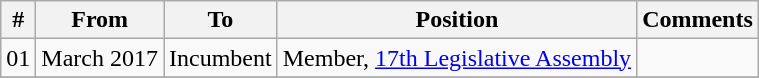<table class="wikitable sortable">
<tr>
<th>#</th>
<th>From</th>
<th>To</th>
<th>Position</th>
<th>Comments</th>
</tr>
<tr>
<td>01</td>
<td>March 2017</td>
<td>Incumbent</td>
<td>Member, <a href='#'>17th Legislative Assembly</a></td>
<td></td>
</tr>
<tr>
</tr>
</table>
